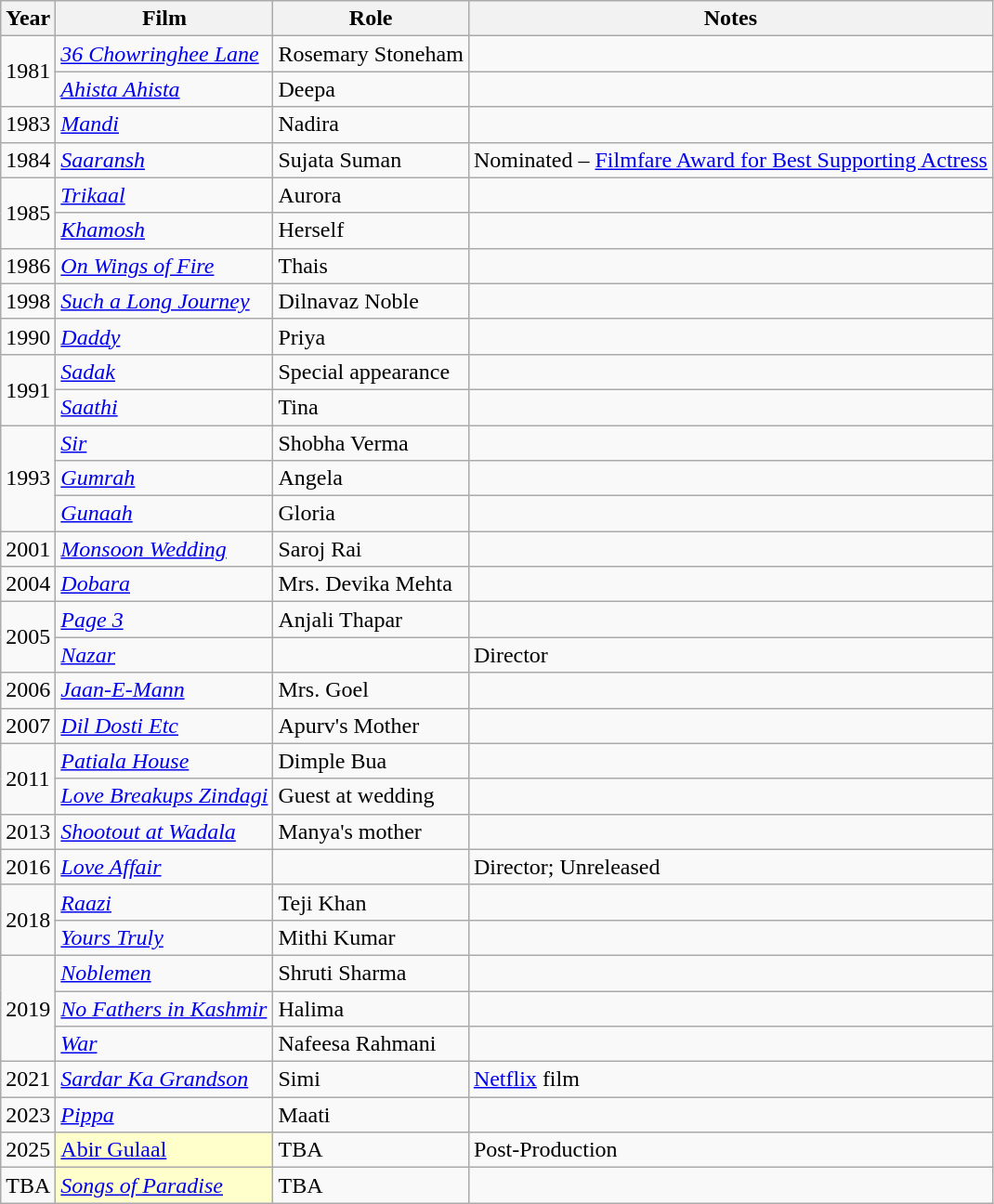<table class="wikitable sortable">
<tr>
<th>Year</th>
<th>Film</th>
<th>Role</th>
<th>Notes</th>
</tr>
<tr>
<td rowspan="2">1981</td>
<td><em><a href='#'>36 Chowringhee Lane</a></em></td>
<td>Rosemary Stoneham</td>
<td></td>
</tr>
<tr>
<td><em><a href='#'>Ahista Ahista</a></em></td>
<td>Deepa</td>
<td></td>
</tr>
<tr>
<td>1983</td>
<td><em><a href='#'>Mandi</a> </em></td>
<td>Nadira</td>
<td></td>
</tr>
<tr>
<td>1984</td>
<td><em><a href='#'>Saaransh</a></em></td>
<td>Sujata Suman</td>
<td>Nominated – <a href='#'>Filmfare Award for Best Supporting Actress</a></td>
</tr>
<tr>
<td rowspan="2">1985</td>
<td><em><a href='#'>Trikaal</a></em></td>
<td>Aurora</td>
<td></td>
</tr>
<tr>
<td><em><a href='#'>Khamosh</a></em></td>
<td>Herself</td>
<td></td>
</tr>
<tr>
<td>1986</td>
<td><em><a href='#'>On Wings of Fire</a></em></td>
<td>Thais</td>
<td></td>
</tr>
<tr>
<td>1998</td>
<td><em><a href='#'>Such a Long Journey</a></em></td>
<td>Dilnavaz Noble</td>
<td></td>
</tr>
<tr>
<td>1990</td>
<td><em><a href='#'>Daddy</a></em></td>
<td>Priya</td>
<td></td>
</tr>
<tr>
<td rowspan="2">1991</td>
<td><em><a href='#'>Sadak</a></em></td>
<td>Special appearance</td>
<td></td>
</tr>
<tr>
<td><em><a href='#'>Saathi</a></em></td>
<td>Tina</td>
<td></td>
</tr>
<tr>
<td rowspan="3">1993</td>
<td><em><a href='#'>Sir</a></em></td>
<td>Shobha Verma</td>
<td></td>
</tr>
<tr>
<td><em><a href='#'>Gumrah</a></em></td>
<td>Angela</td>
<td></td>
</tr>
<tr>
<td><em><a href='#'>Gunaah</a></em></td>
<td>Gloria</td>
<td></td>
</tr>
<tr>
<td>2001</td>
<td><em><a href='#'>Monsoon Wedding</a></em></td>
<td>Saroj Rai</td>
<td></td>
</tr>
<tr>
<td>2004</td>
<td><em><a href='#'>Dobara</a></em></td>
<td>Mrs. Devika Mehta</td>
<td></td>
</tr>
<tr>
<td rowspan=2>2005</td>
<td><em><a href='#'>Page 3</a></em></td>
<td>Anjali Thapar</td>
<td></td>
</tr>
<tr>
<td><em><a href='#'>Nazar</a></em></td>
<td></td>
<td>Director</td>
</tr>
<tr>
<td>2006</td>
<td><em><a href='#'>Jaan-E-Mann</a></em></td>
<td>Mrs. Goel</td>
<td></td>
</tr>
<tr>
<td>2007</td>
<td><em><a href='#'>Dil Dosti Etc</a></em></td>
<td>Apurv's Mother</td>
<td></td>
</tr>
<tr>
<td rowspan="2">2011</td>
<td><em><a href='#'>Patiala House</a></em></td>
<td>Dimple Bua</td>
<td></td>
</tr>
<tr>
<td><em><a href='#'>Love Breakups Zindagi</a></em></td>
<td>Guest at wedding</td>
<td></td>
</tr>
<tr>
<td>2013</td>
<td><em><a href='#'>Shootout at Wadala</a></em></td>
<td>Manya's mother</td>
<td></td>
</tr>
<tr>
<td>2016</td>
<td><em><a href='#'>Love Affair</a></em></td>
<td></td>
<td>Director; Unreleased</td>
</tr>
<tr>
<td rowspan="2">2018</td>
<td><em><a href='#'>Raazi</a></em></td>
<td>Teji Khan</td>
<td></td>
</tr>
<tr>
<td><em><a href='#'>Yours Truly</a></em></td>
<td>Mithi Kumar</td>
<td></td>
</tr>
<tr>
<td rowspan="3">2019</td>
<td><em><a href='#'>Noblemen</a></em></td>
<td>Shruti Sharma</td>
<td></td>
</tr>
<tr>
<td><em><a href='#'>No Fathers in Kashmir</a></em></td>
<td>Halima</td>
<td></td>
</tr>
<tr>
<td><em><a href='#'>War</a></em></td>
<td>Nafeesa Rahmani</td>
<td></td>
</tr>
<tr>
<td>2021</td>
<td><em><a href='#'>Sardar Ka Grandson</a></em></td>
<td>Simi</td>
<td><a href='#'>Netflix</a> film</td>
</tr>
<tr>
<td>2023</td>
<td><em><a href='#'>Pippa</a></em></td>
<td>Maati</td>
<td></td>
</tr>
<tr>
<td>2025</td>
<td style="background:#FFFFCC;"><a href='#'>Abir Gulaal</a> </td>
<td>TBA</td>
<td>Post-Production</td>
</tr>
<tr>
<td>TBA</td>
<td style="background:#FFFFCC;"><em><a href='#'>Songs of Paradise</a></em></td>
<td>TBA</td>
<td></td>
</tr>
</table>
